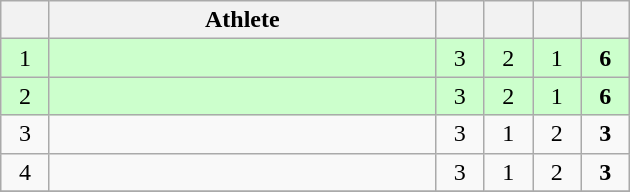<table class="wikitable" style="text-align: center; font-size:100% ">
<tr>
<th width=25></th>
<th width=250>Athlete</th>
<th width=25></th>
<th width=25></th>
<th width=25></th>
<th width=25></th>
</tr>
<tr bgcolor="ccffcc">
<td>1</td>
<td align=left></td>
<td>3</td>
<td>2</td>
<td>1</td>
<td><strong>6</strong></td>
</tr>
<tr bgcolor="ccffcc">
<td>2</td>
<td align=left></td>
<td>3</td>
<td>2</td>
<td>1</td>
<td><strong>6</strong></td>
</tr>
<tr>
<td>3</td>
<td align=left></td>
<td>3</td>
<td>1</td>
<td>2</td>
<td><strong>3</strong></td>
</tr>
<tr>
<td>4</td>
<td align=left></td>
<td>3</td>
<td>1</td>
<td>2</td>
<td><strong>3</strong></td>
</tr>
<tr>
</tr>
</table>
